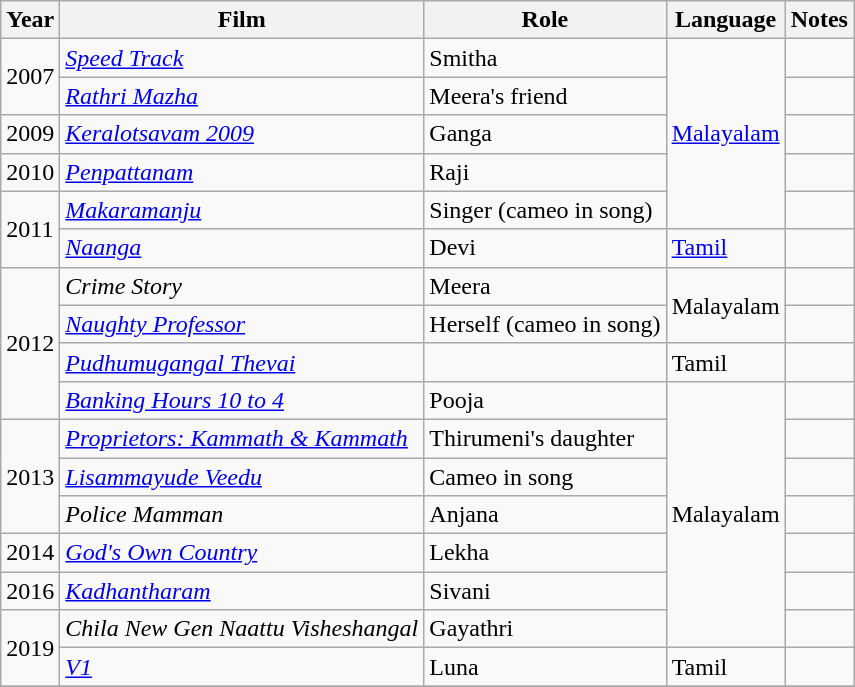<table class="wikitable sortable">
<tr>
<th>Year</th>
<th>Film</th>
<th>Role</th>
<th>Language</th>
<th>Notes</th>
</tr>
<tr>
<td rowspan=2>2007</td>
<td><em><a href='#'>Speed Track</a></em></td>
<td>Smitha</td>
<td rowspan=5><a href='#'>Malayalam</a></td>
<td></td>
</tr>
<tr>
<td><em><a href='#'>Rathri Mazha</a></em></td>
<td>Meera's friend</td>
<td></td>
</tr>
<tr>
<td>2009</td>
<td><em><a href='#'>Keralotsavam 2009</a></em></td>
<td>Ganga</td>
<td></td>
</tr>
<tr>
<td>2010</td>
<td><em> <a href='#'>Penpattanam</a> </em></td>
<td>Raji</td>
<td></td>
</tr>
<tr>
<td rowspan=2>2011</td>
<td><em><a href='#'>Makaramanju</a></em></td>
<td>Singer (cameo in song)</td>
<td></td>
</tr>
<tr>
<td><em><a href='#'>Naanga</a></em></td>
<td>Devi</td>
<td><a href='#'>Tamil</a></td>
<td></td>
</tr>
<tr>
<td rowspan=4>2012</td>
<td><em>Crime Story</em></td>
<td>Meera</td>
<td rowspan=2>Malayalam</td>
<td></td>
</tr>
<tr>
<td><em><a href='#'>Naughty Professor</a></em></td>
<td>Herself (cameo in song)</td>
<td></td>
</tr>
<tr>
<td><em><a href='#'>Pudhumugangal Thevai</a></em></td>
<td></td>
<td>Tamil</td>
<td></td>
</tr>
<tr>
<td><em><a href='#'>Banking Hours 10 to 4</a></em></td>
<td>Pooja</td>
<td rowspan=7>Malayalam</td>
<td></td>
</tr>
<tr>
<td rowspan=3>2013</td>
<td><em><a href='#'>Proprietors: Kammath & Kammath</a></em></td>
<td>Thirumeni's daughter</td>
<td></td>
</tr>
<tr>
<td><em><a href='#'>Lisammayude Veedu</a></em></td>
<td>Cameo in song</td>
<td></td>
</tr>
<tr>
<td><em>Police Mamman</em></td>
<td>Anjana</td>
<td></td>
</tr>
<tr>
<td>2014</td>
<td><em><a href='#'>God's Own Country</a></em></td>
<td>Lekha</td>
<td></td>
</tr>
<tr>
<td>2016</td>
<td><em><a href='#'>Kadhantharam</a></em></td>
<td>Sivani</td>
<td></td>
</tr>
<tr>
<td rowspan=2>2019</td>
<td><em>Chila New Gen Naattu Visheshangal</em></td>
<td>Gayathri</td>
<td></td>
</tr>
<tr>
<td><em><a href='#'>V1</a></em></td>
<td>Luna</td>
<td>Tamil</td>
<td></td>
</tr>
<tr>
</tr>
</table>
